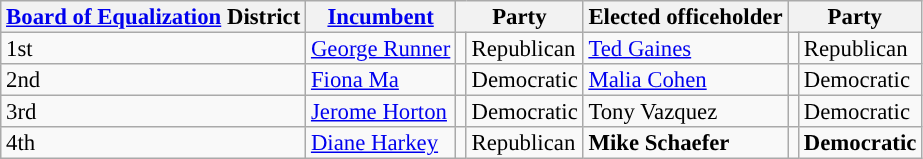<table class="sortable wikitable" style="font-size:95%;line-height:14px;">
<tr>
<th class="sortable"><a href='#'>Board of Equalization</a> District</th>
<th class="unsortable"><a href='#'>Incumbent</a></th>
<th colspan="2">Party</th>
<th class="unsortable">Elected officeholder</th>
<th colspan="2">Party</th>
</tr>
<tr>
<td>1st</td>
<td><a href='#'>George Runner</a></td>
<td style="background:"></td>
<td>Republican</td>
<td><a href='#'>Ted Gaines</a></td>
<td style="background:"></td>
<td>Republican</td>
</tr>
<tr>
<td>2nd</td>
<td><a href='#'>Fiona Ma</a></td>
<td style="background:"></td>
<td>Democratic</td>
<td><a href='#'>Malia Cohen</a></td>
<td style="background:"></td>
<td>Democratic</td>
</tr>
<tr>
<td>3rd</td>
<td><a href='#'>Jerome Horton</a></td>
<td style="background:"></td>
<td>Democratic</td>
<td>Tony Vazquez</td>
<td style="background:"></td>
<td>Democratic</td>
</tr>
<tr>
<td>4th</td>
<td><a href='#'>Diane Harkey</a></td>
<td style="background:"></td>
<td>Republican</td>
<td><strong>Mike Schaefer</strong></td>
<td style="background:"></td>
<td><strong>Democratic</strong></td>
</tr>
</table>
